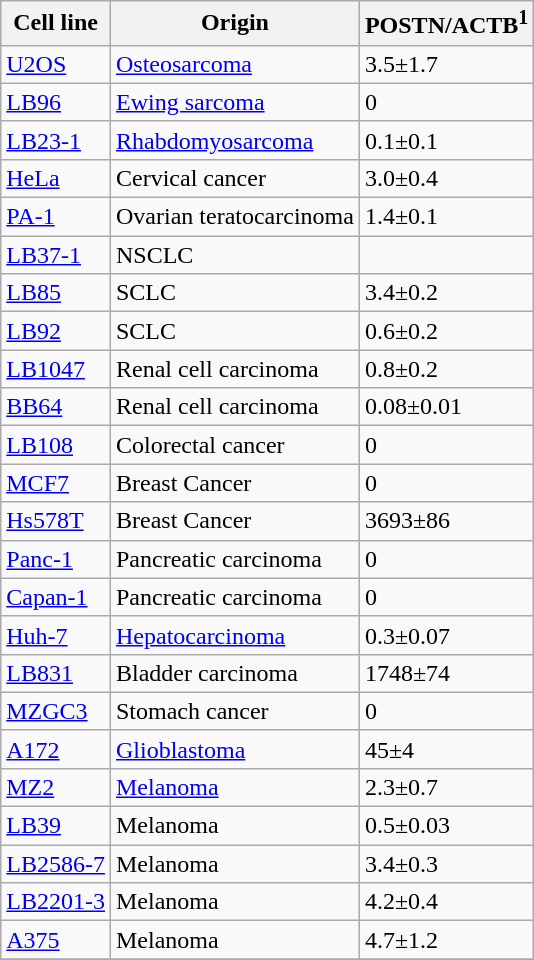<table class="wikitable">
<tr>
<th>Cell line</th>
<th>Origin</th>
<th>POSTN/ACTB<sup>1</sup></th>
</tr>
<tr>
<td><a href='#'>U2OS</a></td>
<td><a href='#'>Osteosarcoma</a></td>
<td>3.5±1.7</td>
</tr>
<tr>
<td><a href='#'>LB96</a></td>
<td><a href='#'>Ewing sarcoma</a></td>
<td>0</td>
</tr>
<tr>
<td><a href='#'>LB23-1</a></td>
<td><a href='#'>Rhabdomyosarcoma</a></td>
<td>0.1±0.1</td>
</tr>
<tr>
<td><a href='#'>HeLa</a></td>
<td>Cervical cancer</td>
<td>3.0±0.4</td>
</tr>
<tr>
<td><a href='#'>PA-1</a></td>
<td>Ovarian teratocarcinoma</td>
<td>1.4±0.1</td>
</tr>
<tr>
<td><a href='#'>LB37-1</a></td>
<td>NSCLC</td>
<td></td>
</tr>
<tr>
<td><a href='#'>LB85</a></td>
<td>SCLC</td>
<td>3.4±0.2</td>
</tr>
<tr>
<td><a href='#'>LB92</a></td>
<td>SCLC</td>
<td>0.6±0.2</td>
</tr>
<tr>
<td><a href='#'>LB1047</a></td>
<td>Renal cell carcinoma</td>
<td>0.8±0.2</td>
</tr>
<tr>
<td><a href='#'>BB64</a></td>
<td>Renal cell carcinoma</td>
<td>0.08±0.01</td>
</tr>
<tr>
<td><a href='#'>LB108</a></td>
<td>Colorectal cancer</td>
<td>0</td>
</tr>
<tr>
<td><a href='#'>MCF7</a></td>
<td>Breast Cancer</td>
<td>0</td>
</tr>
<tr>
<td><a href='#'>Hs578T</a></td>
<td>Breast Cancer</td>
<td>3693±86</td>
</tr>
<tr>
<td><a href='#'>Panc-1</a></td>
<td>Pancreatic carcinoma</td>
<td>0</td>
</tr>
<tr>
<td><a href='#'>Capan-1</a></td>
<td>Pancreatic carcinoma</td>
<td>0</td>
</tr>
<tr>
<td><a href='#'>Huh-7</a></td>
<td><a href='#'>Hepatocarcinoma</a></td>
<td>0.3±0.07</td>
</tr>
<tr>
<td><a href='#'>LB831</a></td>
<td>Bladder carcinoma</td>
<td>1748±74</td>
</tr>
<tr>
<td><a href='#'>MZGC3</a></td>
<td>Stomach cancer</td>
<td>0</td>
</tr>
<tr>
<td><a href='#'>A172</a></td>
<td><a href='#'>Glioblastoma</a></td>
<td>45±4</td>
</tr>
<tr>
<td><a href='#'>MZ2</a></td>
<td><a href='#'>Melanoma</a></td>
<td>2.3±0.7</td>
</tr>
<tr>
<td><a href='#'>LB39</a></td>
<td>Melanoma</td>
<td>0.5±0.03</td>
</tr>
<tr>
<td><a href='#'>LB2586-7</a></td>
<td>Melanoma</td>
<td>3.4±0.3</td>
</tr>
<tr>
<td><a href='#'>LB2201-3</a></td>
<td>Melanoma</td>
<td>4.2±0.4</td>
</tr>
<tr>
<td><a href='#'>A375</a></td>
<td>Melanoma</td>
<td>4.7±1.2</td>
</tr>
<tr>
</tr>
</table>
